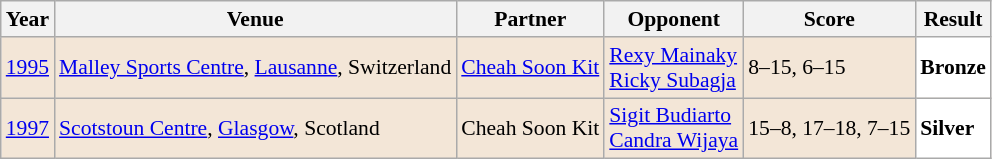<table class="sortable wikitable" style="font-size: 90%;">
<tr>
<th>Year</th>
<th>Venue</th>
<th>Partner</th>
<th>Opponent</th>
<th>Score</th>
<th>Result</th>
</tr>
<tr style="background:#F3E6D7">
<td align="center"><a href='#'>1995</a></td>
<td align="left"><a href='#'>Malley Sports Centre</a>, <a href='#'>Lausanne</a>, Switzerland</td>
<td align="left"> <a href='#'>Cheah Soon Kit</a></td>
<td align="left"> <a href='#'>Rexy Mainaky</a> <br>  <a href='#'>Ricky Subagja</a></td>
<td align="left">8–15, 6–15</td>
<td style="text-align:left; background:white"> <strong>Bronze</strong></td>
</tr>
<tr style="background:#F3E6D7">
<td align="center"><a href='#'>1997</a></td>
<td align="left"><a href='#'>Scotstoun Centre</a>, <a href='#'>Glasgow</a>, Scotland</td>
<td align="left"> Cheah Soon Kit</td>
<td align="left"> <a href='#'>Sigit Budiarto</a> <br>  <a href='#'>Candra Wijaya</a></td>
<td align="left">15–8, 17–18, 7–15</td>
<td style="text-align:left; background:white"> <strong>Silver</strong></td>
</tr>
</table>
